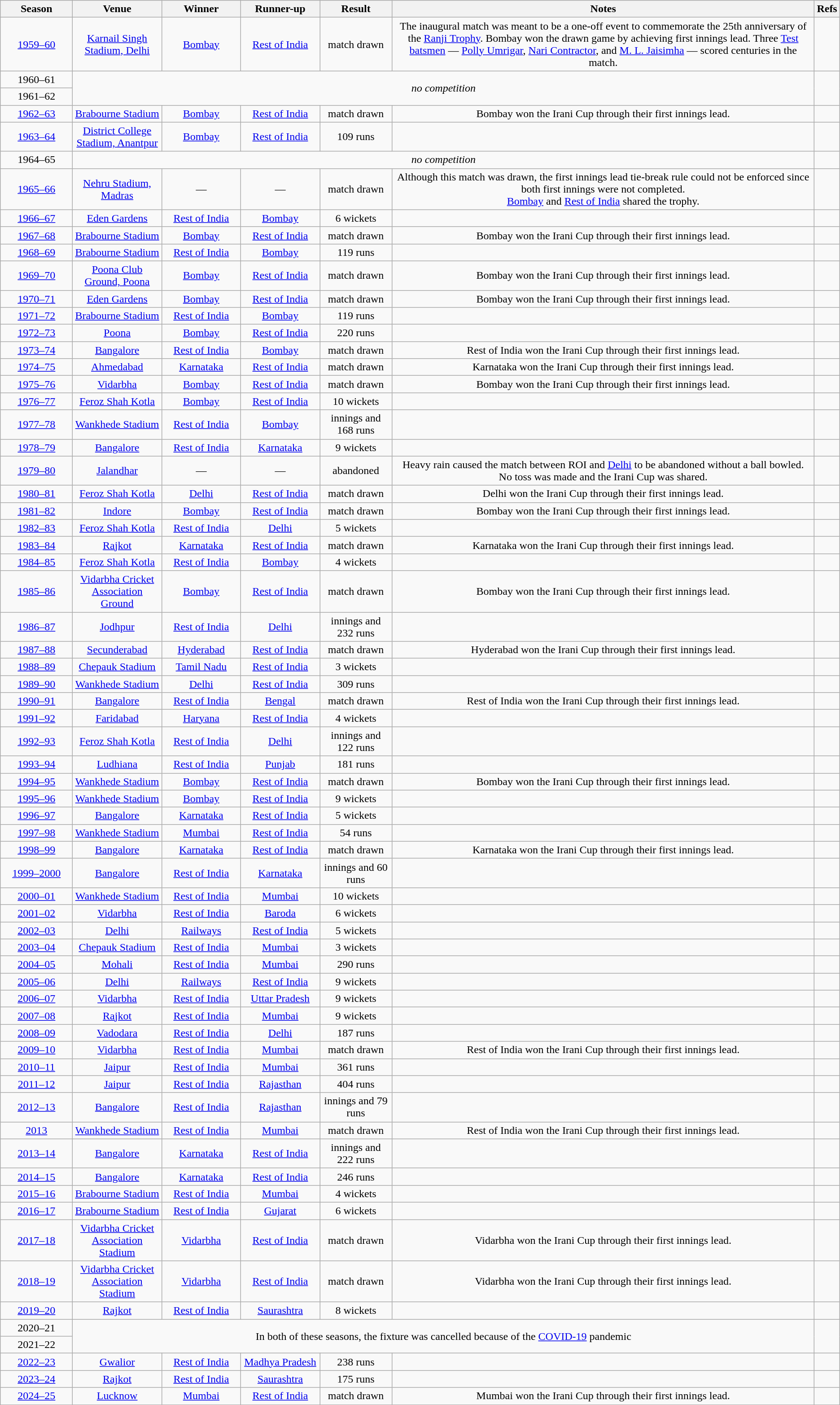<table class="wikitable" style="text-align:center;">
<tr>
<th style="width:100px">Season</th>
<th style="width:125px">Venue</th>
<th style="width:110px">Winner</th>
<th style="width:110px">Runner-up</th>
<th style="width:100px">Result</th>
<th>Notes</th>
<th>Refs</th>
</tr>
<tr>
<td><a href='#'>1959–60</a></td>
<td><a href='#'>Karnail Singh Stadium, Delhi</a></td>
<td><a href='#'>Bombay</a></td>
<td><a href='#'>Rest of India</a></td>
<td>match drawn</td>
<td>The inaugural match was meant to be a one-off event to commemorate the 25th anniversary of the <a href='#'>Ranji Trophy</a>. Bombay won the drawn game by achieving first innings lead. Three <a href='#'>Test batsmen</a> — <a href='#'>Polly Umrigar</a>, <a href='#'>Nari Contractor</a>, and <a href='#'>M. L. Jaisimha</a> — scored centuries in the match.</td>
<td></td>
</tr>
<tr>
<td>1960–61</td>
<td rowspan=2 colspan=5><em>no competition</em></td>
<td rowspan=2></td>
</tr>
<tr>
<td>1961–62</td>
</tr>
<tr>
<td><a href='#'>1962–63</a></td>
<td><a href='#'>Brabourne Stadium</a></td>
<td><a href='#'>Bombay</a></td>
<td><a href='#'>Rest of India</a></td>
<td>match drawn</td>
<td>Bombay won the Irani Cup through their first innings lead.</td>
<td></td>
</tr>
<tr>
<td><a href='#'>1963–64</a></td>
<td><a href='#'>District College Stadium, Anantpur</a></td>
<td><a href='#'>Bombay</a></td>
<td><a href='#'>Rest of India</a></td>
<td>109 runs</td>
<td></td>
<td></td>
</tr>
<tr>
<td>1964–65</td>
<td colspan=5><em>no competition</em></td>
<td></td>
</tr>
<tr>
<td><a href='#'>1965–66</a></td>
<td><a href='#'>Nehru Stadium, Madras</a></td>
<td>—</td>
<td>—</td>
<td>match drawn</td>
<td>Although this match was drawn, the first innings lead tie-break rule could not be enforced since both first innings were not completed.<br><a href='#'>Bombay</a> and <a href='#'>Rest of India</a> shared the trophy.</td>
<td></td>
</tr>
<tr>
<td><a href='#'>1966–67</a></td>
<td><a href='#'>Eden Gardens</a></td>
<td><a href='#'>Rest of India</a></td>
<td><a href='#'>Bombay</a></td>
<td>6 wickets</td>
<td></td>
<td></td>
</tr>
<tr>
<td><a href='#'>1967–68</a></td>
<td><a href='#'>Brabourne Stadium</a></td>
<td><a href='#'>Bombay</a></td>
<td><a href='#'>Rest of India</a></td>
<td>match drawn</td>
<td>Bombay won the Irani Cup through their first innings lead.</td>
<td></td>
</tr>
<tr>
<td><a href='#'>1968–69</a></td>
<td><a href='#'>Brabourne Stadium</a></td>
<td><a href='#'>Rest of India</a></td>
<td><a href='#'>Bombay</a></td>
<td>119 runs</td>
<td></td>
<td></td>
</tr>
<tr>
<td><a href='#'>1969–70</a></td>
<td><a href='#'>Poona Club Ground, Poona</a></td>
<td><a href='#'>Bombay</a></td>
<td><a href='#'>Rest of India</a></td>
<td>match drawn</td>
<td>Bombay won the Irani Cup through their first innings lead.</td>
<td></td>
</tr>
<tr>
<td><a href='#'>1970–71</a></td>
<td><a href='#'>Eden Gardens</a></td>
<td><a href='#'>Bombay</a></td>
<td><a href='#'>Rest of India</a></td>
<td>match drawn</td>
<td>Bombay won the Irani Cup through their first innings lead.</td>
<td></td>
</tr>
<tr>
<td><a href='#'>1971–72</a></td>
<td><a href='#'>Brabourne Stadium</a></td>
<td><a href='#'>Rest of India</a></td>
<td><a href='#'>Bombay</a></td>
<td>119 runs</td>
<td></td>
<td></td>
</tr>
<tr>
<td><a href='#'>1972–73</a></td>
<td><a href='#'>Poona</a></td>
<td><a href='#'>Bombay</a></td>
<td><a href='#'>Rest of India</a></td>
<td>220 runs</td>
<td></td>
<td></td>
</tr>
<tr>
<td><a href='#'>1973–74</a></td>
<td><a href='#'>Bangalore</a></td>
<td><a href='#'>Rest of India</a></td>
<td><a href='#'>Bombay</a></td>
<td>match drawn</td>
<td>Rest of India won the Irani Cup through their first innings lead.</td>
<td></td>
</tr>
<tr>
<td><a href='#'>1974–75</a></td>
<td><a href='#'>Ahmedabad</a></td>
<td><a href='#'>Karnataka</a></td>
<td><a href='#'>Rest of India</a></td>
<td>match drawn</td>
<td>Karnataka won the Irani Cup through their first innings lead.</td>
<td></td>
</tr>
<tr>
<td><a href='#'>1975–76</a></td>
<td><a href='#'>Vidarbha</a></td>
<td><a href='#'>Bombay</a></td>
<td><a href='#'>Rest of India</a></td>
<td>match drawn</td>
<td>Bombay won the Irani Cup through their first innings lead.</td>
<td></td>
</tr>
<tr>
<td><a href='#'>1976–77</a></td>
<td><a href='#'>Feroz Shah Kotla</a></td>
<td><a href='#'>Bombay</a></td>
<td><a href='#'>Rest of India</a></td>
<td>10 wickets</td>
<td></td>
<td></td>
</tr>
<tr>
<td><a href='#'>1977–78</a></td>
<td><a href='#'>Wankhede Stadium</a></td>
<td><a href='#'>Rest of India</a></td>
<td><a href='#'>Bombay</a></td>
<td>innings and 168 runs</td>
<td></td>
<td></td>
</tr>
<tr>
<td><a href='#'>1978–79</a></td>
<td><a href='#'>Bangalore</a></td>
<td><a href='#'>Rest of India</a></td>
<td><a href='#'>Karnataka</a></td>
<td>9 wickets</td>
<td></td>
<td></td>
</tr>
<tr>
<td><a href='#'>1979–80</a></td>
<td><a href='#'>Jalandhar</a></td>
<td>—</td>
<td>—</td>
<td>abandoned</td>
<td>Heavy rain caused the match between ROI and <a href='#'>Delhi</a> to be abandoned without a ball bowled.<br>No toss was made and the Irani Cup was shared.</td>
<td></td>
</tr>
<tr>
<td><a href='#'>1980–81</a></td>
<td><a href='#'>Feroz Shah Kotla</a></td>
<td><a href='#'>Delhi</a></td>
<td><a href='#'>Rest of India</a></td>
<td>match drawn</td>
<td>Delhi won the Irani Cup through their first innings lead.</td>
<td></td>
</tr>
<tr>
<td><a href='#'>1981–82</a></td>
<td><a href='#'>Indore</a></td>
<td><a href='#'>Bombay</a></td>
<td><a href='#'>Rest of India</a></td>
<td>match drawn</td>
<td>Bombay won the Irani Cup through their first innings lead.</td>
<td></td>
</tr>
<tr>
<td><a href='#'>1982–83</a></td>
<td><a href='#'>Feroz Shah Kotla</a></td>
<td><a href='#'>Rest of India</a></td>
<td><a href='#'>Delhi</a></td>
<td>5 wickets</td>
<td></td>
<td></td>
</tr>
<tr>
<td><a href='#'>1983–84</a></td>
<td><a href='#'>Rajkot</a></td>
<td><a href='#'>Karnataka</a></td>
<td><a href='#'>Rest of India</a></td>
<td>match drawn</td>
<td>Karnataka won the Irani Cup through their first innings lead.</td>
<td></td>
</tr>
<tr>
<td><a href='#'>1984–85</a></td>
<td><a href='#'>Feroz Shah Kotla</a></td>
<td><a href='#'>Rest of India</a></td>
<td><a href='#'>Bombay</a></td>
<td>4 wickets</td>
<td></td>
<td></td>
</tr>
<tr>
<td><a href='#'>1985–86</a></td>
<td><a href='#'>Vidarbha Cricket Association Ground</a></td>
<td><a href='#'>Bombay</a></td>
<td><a href='#'>Rest of India</a></td>
<td>match drawn</td>
<td>Bombay won the Irani Cup through their first innings lead.</td>
<td></td>
</tr>
<tr>
<td><a href='#'>1986–87</a></td>
<td><a href='#'>Jodhpur</a></td>
<td><a href='#'>Rest of India</a></td>
<td><a href='#'>Delhi</a></td>
<td>innings and 232 runs</td>
<td></td>
<td></td>
</tr>
<tr>
<td><a href='#'>1987–88</a></td>
<td><a href='#'>Secunderabad</a></td>
<td><a href='#'>Hyderabad</a></td>
<td><a href='#'>Rest of India</a></td>
<td>match drawn</td>
<td>Hyderabad won the Irani Cup through their first innings lead.</td>
<td></td>
</tr>
<tr>
<td><a href='#'>1988–89</a></td>
<td><a href='#'>Chepauk Stadium</a></td>
<td><a href='#'>Tamil Nadu</a></td>
<td><a href='#'>Rest of India</a></td>
<td>3 wickets</td>
<td></td>
<td></td>
</tr>
<tr>
<td><a href='#'>1989–90</a></td>
<td><a href='#'>Wankhede Stadium</a></td>
<td><a href='#'>Delhi</a></td>
<td><a href='#'>Rest of India</a></td>
<td>309 runs</td>
<td></td>
<td></td>
</tr>
<tr>
<td><a href='#'>1990–91</a></td>
<td><a href='#'>Bangalore</a></td>
<td><a href='#'>Rest of India</a></td>
<td><a href='#'>Bengal</a></td>
<td>match drawn</td>
<td>Rest of India won the Irani Cup through their first innings lead.</td>
<td></td>
</tr>
<tr>
<td><a href='#'>1991–92</a></td>
<td><a href='#'>Faridabad</a></td>
<td><a href='#'>Haryana</a></td>
<td><a href='#'>Rest of India</a></td>
<td>4 wickets</td>
<td></td>
<td></td>
</tr>
<tr>
<td><a href='#'>1992–93</a></td>
<td><a href='#'>Feroz Shah Kotla</a></td>
<td><a href='#'>Rest of India</a></td>
<td><a href='#'>Delhi</a></td>
<td>innings and 122 runs</td>
<td></td>
<td></td>
</tr>
<tr>
<td><a href='#'>1993–94</a></td>
<td><a href='#'>Ludhiana</a></td>
<td><a href='#'>Rest of India</a></td>
<td><a href='#'>Punjab</a></td>
<td>181 runs</td>
<td></td>
<td></td>
</tr>
<tr>
<td><a href='#'>1994–95</a></td>
<td><a href='#'>Wankhede Stadium</a></td>
<td><a href='#'>Bombay</a></td>
<td><a href='#'>Rest of India</a></td>
<td>match drawn</td>
<td>Bombay won the Irani Cup through their first innings lead.</td>
<td></td>
</tr>
<tr>
<td><a href='#'>1995–96</a></td>
<td><a href='#'>Wankhede Stadium</a></td>
<td><a href='#'>Bombay</a></td>
<td><a href='#'>Rest of India</a></td>
<td>9 wickets</td>
<td></td>
<td></td>
</tr>
<tr>
<td><a href='#'>1996–97</a></td>
<td><a href='#'>Bangalore</a></td>
<td><a href='#'>Karnataka</a></td>
<td><a href='#'>Rest of India</a></td>
<td>5 wickets</td>
<td></td>
<td></td>
</tr>
<tr>
<td><a href='#'>1997–98</a></td>
<td><a href='#'>Wankhede Stadium</a></td>
<td><a href='#'>Mumbai</a></td>
<td><a href='#'>Rest of India</a></td>
<td>54 runs</td>
<td></td>
<td></td>
</tr>
<tr>
<td><a href='#'>1998–99</a></td>
<td><a href='#'>Bangalore</a></td>
<td><a href='#'>Karnataka</a></td>
<td><a href='#'>Rest of India</a></td>
<td>match drawn</td>
<td>Karnataka won the Irani Cup through their first innings lead.</td>
<td></td>
</tr>
<tr>
<td><a href='#'>1999–2000</a></td>
<td><a href='#'>Bangalore</a></td>
<td><a href='#'>Rest of India</a></td>
<td><a href='#'>Karnataka</a></td>
<td>innings and 60 runs</td>
<td></td>
<td></td>
</tr>
<tr>
<td><a href='#'>2000–01</a></td>
<td><a href='#'>Wankhede Stadium</a></td>
<td><a href='#'>Rest of India</a></td>
<td><a href='#'>Mumbai</a></td>
<td>10 wickets</td>
<td></td>
<td></td>
</tr>
<tr>
<td><a href='#'>2001–02</a></td>
<td><a href='#'>Vidarbha</a></td>
<td><a href='#'>Rest of India</a></td>
<td><a href='#'>Baroda</a></td>
<td>6 wickets</td>
<td></td>
<td></td>
</tr>
<tr>
<td><a href='#'>2002–03</a></td>
<td><a href='#'>Delhi</a></td>
<td><a href='#'>Railways</a></td>
<td><a href='#'>Rest of India</a></td>
<td>5 wickets</td>
<td></td>
<td></td>
</tr>
<tr>
<td><a href='#'>2003–04</a></td>
<td><a href='#'>Chepauk Stadium</a></td>
<td><a href='#'>Rest of India</a></td>
<td><a href='#'>Mumbai</a></td>
<td>3 wickets</td>
<td></td>
<td></td>
</tr>
<tr>
<td><a href='#'>2004–05</a></td>
<td><a href='#'>Mohali</a></td>
<td><a href='#'>Rest of India</a></td>
<td><a href='#'>Mumbai</a></td>
<td>290 runs</td>
<td></td>
<td></td>
</tr>
<tr>
<td><a href='#'>2005–06</a></td>
<td><a href='#'>Delhi</a></td>
<td><a href='#'>Railways</a></td>
<td><a href='#'>Rest of India</a></td>
<td>9 wickets</td>
<td></td>
<td></td>
</tr>
<tr>
<td><a href='#'>2006–07</a></td>
<td><a href='#'>Vidarbha</a></td>
<td><a href='#'>Rest of India</a></td>
<td><a href='#'>Uttar Pradesh</a></td>
<td>9 wickets</td>
<td></td>
<td></td>
</tr>
<tr>
<td><a href='#'>2007–08</a></td>
<td><a href='#'>Rajkot</a></td>
<td><a href='#'>Rest of India</a></td>
<td><a href='#'>Mumbai</a></td>
<td>9 wickets</td>
<td></td>
<td></td>
</tr>
<tr>
<td><a href='#'>2008–09</a></td>
<td><a href='#'>Vadodara</a></td>
<td><a href='#'>Rest of India</a></td>
<td><a href='#'>Delhi</a></td>
<td>187 runs</td>
<td></td>
<td></td>
</tr>
<tr>
<td><a href='#'>2009–10</a></td>
<td><a href='#'>Vidarbha</a></td>
<td><a href='#'>Rest of India</a></td>
<td><a href='#'>Mumbai</a></td>
<td>match drawn</td>
<td>Rest of India won the Irani Cup through their first innings lead.</td>
<td></td>
</tr>
<tr>
<td><a href='#'>2010–11</a></td>
<td><a href='#'>Jaipur</a></td>
<td><a href='#'>Rest of India</a></td>
<td><a href='#'>Mumbai</a></td>
<td>361 runs</td>
<td></td>
<td></td>
</tr>
<tr>
<td><a href='#'>2011–12</a></td>
<td><a href='#'>Jaipur</a></td>
<td><a href='#'>Rest of India</a></td>
<td><a href='#'>Rajasthan</a></td>
<td>404 runs</td>
<td></td>
<td></td>
</tr>
<tr>
<td><a href='#'>2012–13</a></td>
<td><a href='#'>Bangalore</a></td>
<td><a href='#'>Rest of India</a></td>
<td><a href='#'>Rajasthan</a></td>
<td>innings and 79 runs</td>
<td></td>
<td></td>
</tr>
<tr>
<td><a href='#'>2013</a></td>
<td><a href='#'>Wankhede Stadium</a></td>
<td><a href='#'>Rest of India</a></td>
<td><a href='#'>Mumbai</a></td>
<td>match drawn</td>
<td>Rest of India won the Irani Cup through their first innings lead.</td>
<td></td>
</tr>
<tr>
<td><a href='#'>2013–14</a></td>
<td><a href='#'>Bangalore</a></td>
<td><a href='#'>Karnataka</a></td>
<td><a href='#'>Rest of India</a></td>
<td>innings and 222 runs</td>
<td></td>
<td></td>
</tr>
<tr>
<td><a href='#'>2014–15</a></td>
<td><a href='#'>Bangalore</a></td>
<td><a href='#'>Karnataka</a></td>
<td><a href='#'>Rest of India</a></td>
<td>246 runs</td>
<td></td>
<td></td>
</tr>
<tr>
<td><a href='#'>2015–16</a></td>
<td><a href='#'>Brabourne Stadium</a></td>
<td><a href='#'>Rest of India</a></td>
<td><a href='#'>Mumbai</a></td>
<td>4 wickets</td>
<td></td>
<td></td>
</tr>
<tr>
<td><a href='#'>2016–17</a></td>
<td><a href='#'>Brabourne Stadium</a></td>
<td><a href='#'>Rest of India</a></td>
<td><a href='#'>Gujarat</a></td>
<td>6 wickets</td>
<td></td>
<td></td>
</tr>
<tr>
<td><a href='#'>2017–18</a></td>
<td><a href='#'>Vidarbha Cricket Association Stadium</a></td>
<td><a href='#'>Vidarbha</a></td>
<td><a href='#'>Rest of India</a></td>
<td>match drawn</td>
<td>Vidarbha won the Irani Cup through their first innings lead.</td>
<td></td>
</tr>
<tr>
<td><a href='#'>2018–19</a></td>
<td><a href='#'>Vidarbha Cricket Association Stadium</a></td>
<td><a href='#'>Vidarbha</a></td>
<td><a href='#'>Rest of India</a></td>
<td>match drawn</td>
<td>Vidarbha won the Irani Cup through their first innings lead.</td>
<td></td>
</tr>
<tr>
<td><a href='#'>2019–20</a></td>
<td><a href='#'>Rajkot</a></td>
<td><a href='#'>Rest of India</a></td>
<td><a href='#'>Saurashtra</a></td>
<td>8 wickets</td>
<td></td>
<td></td>
</tr>
<tr>
<td>2020–21</td>
<td rowspan=2 colspan=5>In both of these seasons, the fixture was cancelled because of the <a href='#'>COVID-19</a> pandemic</td>
<td rowspan=2></td>
</tr>
<tr>
<td>2021–22</td>
</tr>
<tr>
<td><a href='#'>2022–23</a></td>
<td><a href='#'>Gwalior</a></td>
<td><a href='#'>Rest of India</a></td>
<td><a href='#'>Madhya Pradesh</a></td>
<td>238 runs</td>
<td></td>
<td></td>
</tr>
<tr>
<td><a href='#'>2023–24</a></td>
<td><a href='#'>Rajkot</a></td>
<td><a href='#'>Rest of India</a></td>
<td><a href='#'>Saurashtra</a></td>
<td>175 runs</td>
<td></td>
<td></td>
</tr>
<tr>
<td><a href='#'>2024–25</a></td>
<td><a href='#'>Lucknow</a></td>
<td><a href='#'>Mumbai</a></td>
<td><a href='#'>Rest of India</a></td>
<td>match drawn</td>
<td>Mumbai won the Irani Cup through their first innings lead.</td>
<td></td>
</tr>
</table>
